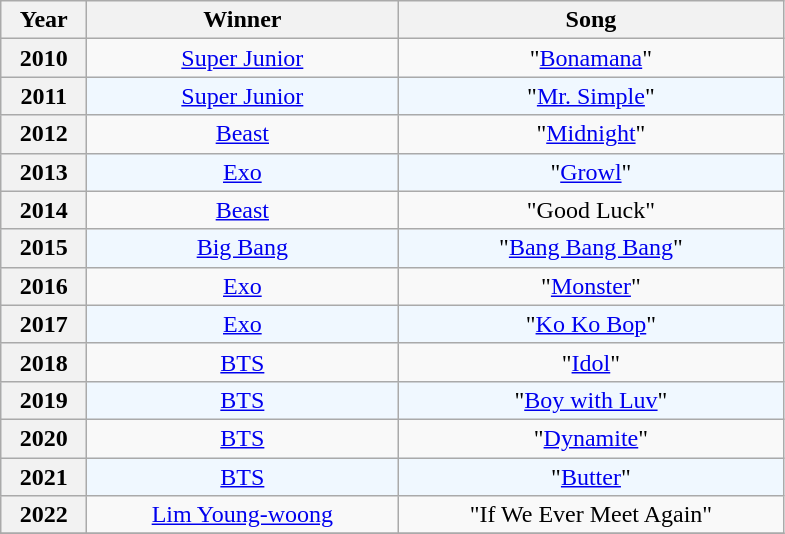<table class="wikitable plainrowheaders" style="text-align: center">
<tr>
<th scope="col" width="50">Year</th>
<th scope="col" width="200">Winner</th>
<th scope="col" width="250">Song</th>
</tr>
<tr>
<th scope="row" style="text-align:center;">2010</th>
<td><a href='#'>Super Junior</a></td>
<td>"<a href='#'>Bonamana</a>"</td>
</tr>
<tr style="background:#F0F8FF">
<th scope="row" style="text-align:center;">2011</th>
<td><a href='#'>Super Junior</a></td>
<td>"<a href='#'>Mr. Simple</a>"</td>
</tr>
<tr>
<th scope="row" style="text-align:center;">2012</th>
<td><a href='#'>Beast</a></td>
<td>"<a href='#'>Midnight</a>"</td>
</tr>
<tr style="background:#F0F8FF">
<th scope="row" style="text-align:center;">2013</th>
<td><a href='#'>Exo</a></td>
<td>"<a href='#'>Growl</a>"</td>
</tr>
<tr>
<th scope="row" style="text-align:center;">2014</th>
<td><a href='#'>Beast</a></td>
<td>"Good Luck"</td>
</tr>
<tr style="background:#F0F8FF">
<th scope="row" style="text-align:center;">2015</th>
<td><a href='#'>Big Bang</a></td>
<td>"<a href='#'>Bang Bang Bang</a>"</td>
</tr>
<tr>
<th scope="row" style="text-align:center;">2016</th>
<td><a href='#'>Exo</a></td>
<td>"<a href='#'>Monster</a>"</td>
</tr>
<tr style="background:#F0F8FF">
<th scope="row" style="text-align:center;">2017</th>
<td><a href='#'>Exo</a></td>
<td>"<a href='#'>Ko Ko Bop</a>"</td>
</tr>
<tr>
<th scope="row" style="text-align:center;">2018</th>
<td><a href='#'>BTS</a></td>
<td>"<a href='#'>Idol</a>"</td>
</tr>
<tr style="background:#F0F8FF">
<th scope="row" style="text-align:center;">2019</th>
<td><a href='#'>BTS</a></td>
<td>"<a href='#'>Boy with Luv</a>"</td>
</tr>
<tr>
<th scope="row" style="text-align:center;">2020</th>
<td><a href='#'>BTS</a></td>
<td>"<a href='#'>Dynamite</a>"</td>
</tr>
<tr style="background:#F0F8FF">
<th scope="row" style="text-align:center;">2021</th>
<td><a href='#'>BTS</a></td>
<td>"<a href='#'>Butter</a>"</td>
</tr>
<tr>
<th scope="row" style="text-align:center;">2022</th>
<td><a href='#'>Lim Young-woong</a></td>
<td>"If We Ever Meet Again"</td>
</tr>
<tr>
</tr>
</table>
